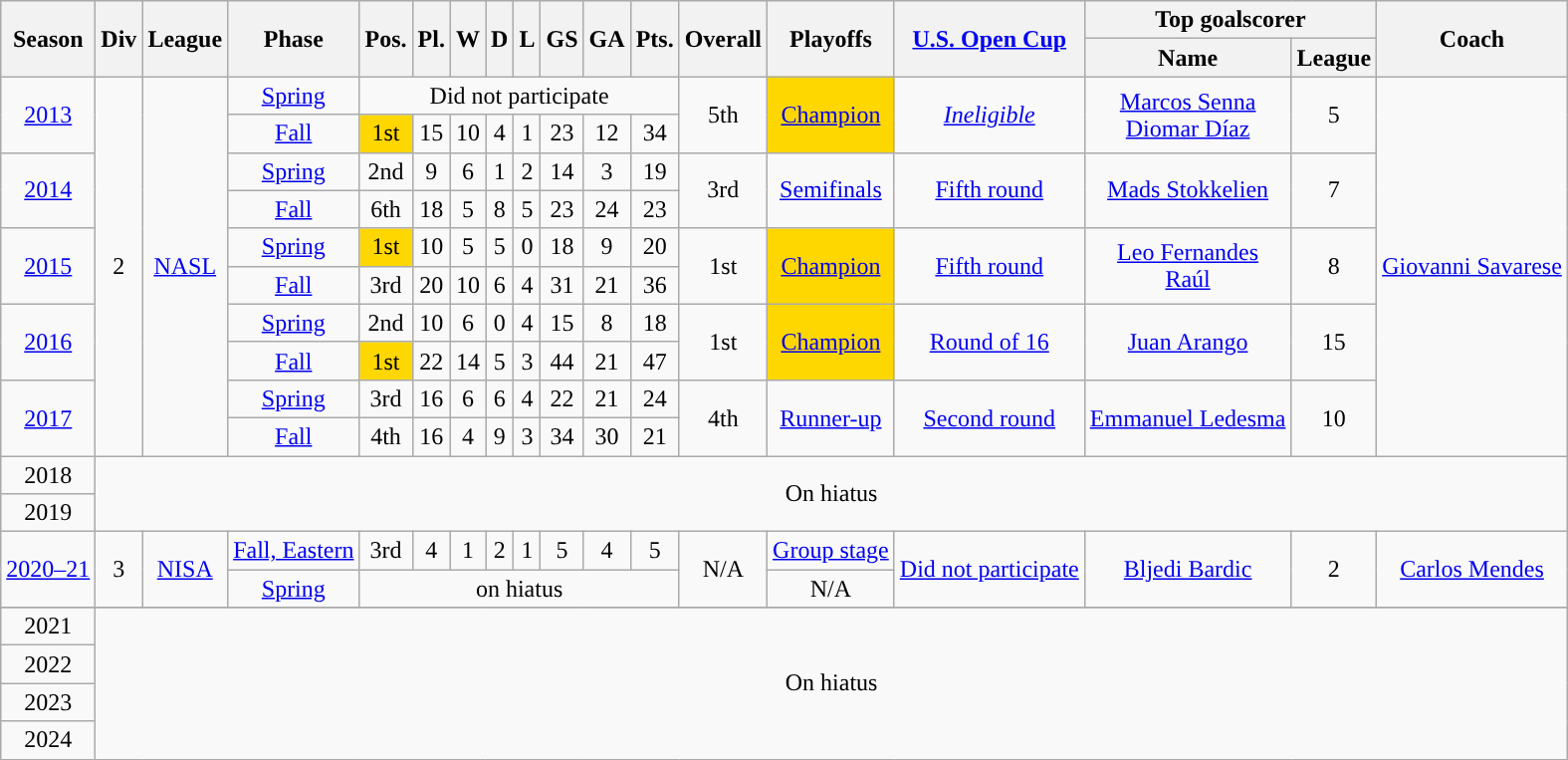<table class="wikitable">
<tr style="background:#efefef;">
<th rowspan="2">Season</th>
<th rowspan="2">Div</th>
<th rowspan="2">League</th>
<th rowspan="2">Phase</th>
<th rowspan="2">Pos.</th>
<th rowspan="2">Pl.</th>
<th rowspan="2">W</th>
<th rowspan="2">D</th>
<th rowspan="2">L</th>
<th rowspan="2">GS</th>
<th rowspan="2">GA</th>
<th rowspan="2">Pts.</th>
<th rowspan="2">Overall</th>
<th rowspan="2">Playoffs</th>
<th rowspan="2"><a href='#'>U.S. Open Cup</a></th>
<th colspan="2">Top goalscorer</th>
<th rowspan="2">Coach</th>
</tr>
<tr>
<th>Name</th>
<th>League</th>
</tr>
<tr>
<td style="text-align:center;" rowspan="2"><a href='#'>2013</a></td>
<td style="text-align:center;" rowspan="10">2</td>
<td style="text-align:center;" rowspan="10"><a href='#'>NASL</a></td>
<td align=center><a href='#'>Spring</a></td>
<td colspan="8" style="text-align:center;">Did not participate</td>
<td style="text-align:center;" rowspan="2">5th</td>
<td style="text-align:center; background:gold;" " rowspan="2"><a href='#'>Champion</a></td>
<td style="text-align:center;" rowspan="2"><a href='#'><em>Ineligible</em></a></td>
<td style="text-align:center;" rowspan="2"> <a href='#'>Marcos Senna</a><br> <a href='#'>Diomar Díaz</a></td>
<td style="text-align:center;" rowspan="2">5</td>
<td style="text-align:center;" rowspan="10"> <a href='#'>Giovanni Savarese</a></td>
</tr>
<tr>
<td align=center><a href='#'>Fall</a></td>
<td style="text-align:center; background:gold;">1st</td>
<td align=center>15</td>
<td align=center>10</td>
<td align=center>4</td>
<td align=center>1</td>
<td align=center>23</td>
<td align=center>12</td>
<td align=center>34</td>
</tr>
<tr>
<td style="text-align:center;" rowspan="2"><a href='#'>2014</a></td>
<td align=center><a href='#'>Spring</a></td>
<td style="text-align:center">2nd</td>
<td align=center>9</td>
<td align=center>6</td>
<td align=center>1</td>
<td align=center>2</td>
<td align=center>14</td>
<td align=center>3</td>
<td align=center>19</td>
<td style="text-align:center;" rowspan="2">3rd</td>
<td style="text-align:center;" rowspan="2"><a href='#'>Semifinals</a></td>
<td style="text-align:center;" rowspan="2"><a href='#'>Fifth round</a></td>
<td style="text-align:center;" rowspan="2"> <a href='#'>Mads Stokkelien</a></td>
<td style="text-align:center;" rowspan="2">7</td>
</tr>
<tr>
<td align=center><a href='#'>Fall</a></td>
<td style="text-align:center;">6th</td>
<td align=center>18</td>
<td align=center>5</td>
<td align=center>8</td>
<td align=center>5</td>
<td align=center>23</td>
<td align=center>24</td>
<td align=center>23</td>
</tr>
<tr>
<td style="text-align:center;" rowspan="2"><a href='#'>2015</a></td>
<td align=center><a href='#'>Spring</a></td>
<td style="text-align:center; background:gold;">1st</td>
<td align=center>10</td>
<td align=center>5</td>
<td align=center>5</td>
<td align=center>0</td>
<td align=center>18</td>
<td align=center>9</td>
<td align=center>20</td>
<td style="text-align:center;" rowspan="2">1st</td>
<td style="text-align:center; background:gold;" " rowspan="2"><a href='#'>Champion</a></td>
<td style="text-align:center;" rowspan="2"><a href='#'>Fifth round</a></td>
<td style="text-align:center;" rowspan="2"> <a href='#'>Leo Fernandes</a><br> <a href='#'>Raúl</a></td>
<td style="text-align:center;" rowspan="2">8</td>
</tr>
<tr>
<td align=center><a href='#'>Fall</a></td>
<td style="text-align:center;">3rd</td>
<td align=center>20</td>
<td align=center>10</td>
<td align=center>6</td>
<td align=center>4</td>
<td align=center>31</td>
<td align=center>21</td>
<td align=center>36</td>
</tr>
<tr>
<td style="text-align:center;" rowspan="2"><a href='#'>2016</a></td>
<td align=center><a href='#'>Spring</a></td>
<td style="text-align:center;">2nd</td>
<td align=center>10</td>
<td align=center>6</td>
<td align=center>0</td>
<td align=center>4</td>
<td align=center>15</td>
<td align=center>8</td>
<td align=center>18</td>
<td style="text-align:center;" rowspan="2">1st</td>
<td style="text-align:center; background:gold;" " rowspan="2"><a href='#'>Champion</a></td>
<td style="text-align:center;" rowspan="2"><a href='#'>Round of 16</a></td>
<td style="text-align:center;" rowspan="2"> <a href='#'>Juan Arango</a></td>
<td style="text-align:center;" rowspan="2">15</td>
</tr>
<tr>
<td align=center><a href='#'>Fall</a></td>
<td style="text-align:center; background:gold;">1st</td>
<td align=center>22</td>
<td align=center>14</td>
<td align=center>5</td>
<td align=center>3</td>
<td align=center>44</td>
<td align=center>21</td>
<td align=center>47</td>
</tr>
<tr>
<td style="text-align:center;" rowspan="2"><a href='#'>2017</a></td>
<td align=center><a href='#'>Spring</a></td>
<td style="text-align:center;">3rd</td>
<td align=center>16</td>
<td align=center>6</td>
<td align=center>6</td>
<td align=center>4</td>
<td align=center>22</td>
<td align=center>21</td>
<td align=center>24</td>
<td style="text-align:center;" rowspan="2">4th</td>
<td style="text-align:center;" rowspan="2"><a href='#'>Runner-up</a></td>
<td style="text-align:center;" rowspan="2"><a href='#'>Second round</a></td>
<td style="text-align:center;" rowspan="2"> <a href='#'>Emmanuel Ledesma</a></td>
<td style="text-align:center;" rowspan="2">10</td>
</tr>
<tr>
<td align=center><a href='#'>Fall</a></td>
<td style="text-align:center">4th</td>
<td align=center>16</td>
<td align=center>4</td>
<td align=center>9</td>
<td align=center>3</td>
<td align=center>34</td>
<td align=center>30</td>
<td align=center>21</td>
</tr>
<tr>
<td align=center>2018</td>
<td colspan="17" rowspan="2" style="text-align:center;">On hiatus</td>
</tr>
<tr>
<td align=center>2019</td>
</tr>
<tr>
<td style="text-align:center;" rowspan="2"><a href='#'>2020–21</a></td>
<td style="text-align:center;" rowspan="2">3</td>
<td style="text-align:center;" rowspan="2"><a href='#'>NISA</a></td>
<td align=center><a href='#'>Fall, Eastern</a></td>
<td style="text-align:center;">3rd</td>
<td align=center>4</td>
<td align=center>1</td>
<td align=center>2</td>
<td align=center>1</td>
<td align=center>5</td>
<td align=center>4</td>
<td align=center>5</td>
<td style="text-align:center;" rowspan="2">N/A</td>
<td style="text-align:center;"><a href='#'>Group stage</a></td>
<td style="text-align:center;" rowspan="2"><a href='#'>Did not participate</a></td>
<td style="text-align:center;" rowspan="2"> <a href='#'>Bljedi Bardic</a></td>
<td style="text-align:center;" rowspan="2">2</td>
<td style="text-align:center;" rowspan="2"> <a href='#'>Carlos Mendes</a></td>
</tr>
<tr>
<td align=center><a href='#'>Spring</a></td>
<td colspan="8" style="text-align:center;">on hiatus</td>
<td style="text-align:center;">N/A</td>
</tr>
<tr>
</tr>
<tr>
<td align=center>2021</td>
<td colspan="17" rowspan="4" style="text-align:center;">On hiatus</td>
</tr>
<tr>
<td align=center>2022</td>
</tr>
<tr>
<td align=center>2023</td>
</tr>
<tr>
<td align=center>2024</td>
</tr>
</table>
